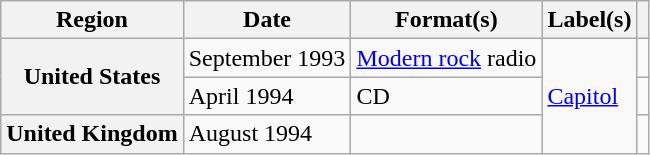<table class="wikitable plainrowheaders">
<tr>
<th scope="col">Region</th>
<th scope="col">Date</th>
<th scope="col">Format(s)</th>
<th scope="col">Label(s)</th>
<th scope="col"></th>
</tr>
<tr>
<th scope="row" rowspan="2">United States</th>
<td>September 1993</td>
<td><a href='#'>Modern rock</a> radio</td>
<td rowspan="3"><a href='#'>Capitol</a></td>
<td></td>
</tr>
<tr>
<td>April 1994</td>
<td>CD</td>
<td></td>
</tr>
<tr>
<th scope="row">United Kingdom</th>
<td>August 1994</td>
<td></td>
<td></td>
</tr>
</table>
